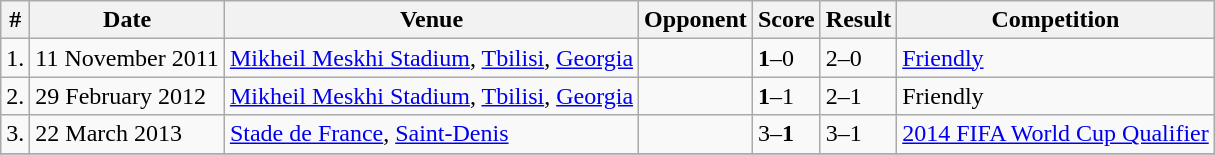<table class="wikitable">
<tr>
<th>#</th>
<th>Date</th>
<th>Venue</th>
<th>Opponent</th>
<th>Score</th>
<th>Result</th>
<th>Competition</th>
</tr>
<tr>
<td>1.</td>
<td>11 November 2011</td>
<td><a href='#'>Mikheil Meskhi Stadium</a>, <a href='#'>Tbilisi</a>, <a href='#'>Georgia</a></td>
<td></td>
<td><strong>1</strong>–0</td>
<td>2–0</td>
<td><a href='#'>Friendly</a></td>
</tr>
<tr>
<td>2.</td>
<td>29 February 2012</td>
<td><a href='#'>Mikheil Meskhi Stadium</a>, <a href='#'>Tbilisi</a>, <a href='#'>Georgia</a></td>
<td></td>
<td><strong>1</strong>–1</td>
<td>2–1</td>
<td>Friendly</td>
</tr>
<tr>
<td>3.</td>
<td>22 March 2013</td>
<td><a href='#'>Stade de France</a>, <a href='#'>Saint-Denis</a></td>
<td></td>
<td>3–<strong>1</strong></td>
<td>3–1</td>
<td><a href='#'>2014 FIFA World Cup Qualifier</a></td>
</tr>
<tr>
</tr>
</table>
